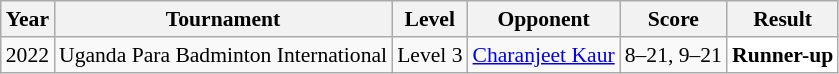<table class="sortable wikitable" style="font-size: 90%;">
<tr>
<th>Year</th>
<th>Tournament</th>
<th>Level</th>
<th>Opponent</th>
<th>Score</th>
<th>Result</th>
</tr>
<tr>
<td align="center">2022</td>
<td align="left">Uganda Para Badminton International</td>
<td align="left">Level 3</td>
<td align="left"> <a href='#'>Charanjeet Kaur</a></td>
<td align="left">8–21, 9–21</td>
<td style="text-align:left; background:white"> <strong>Runner-up</strong></td>
</tr>
</table>
